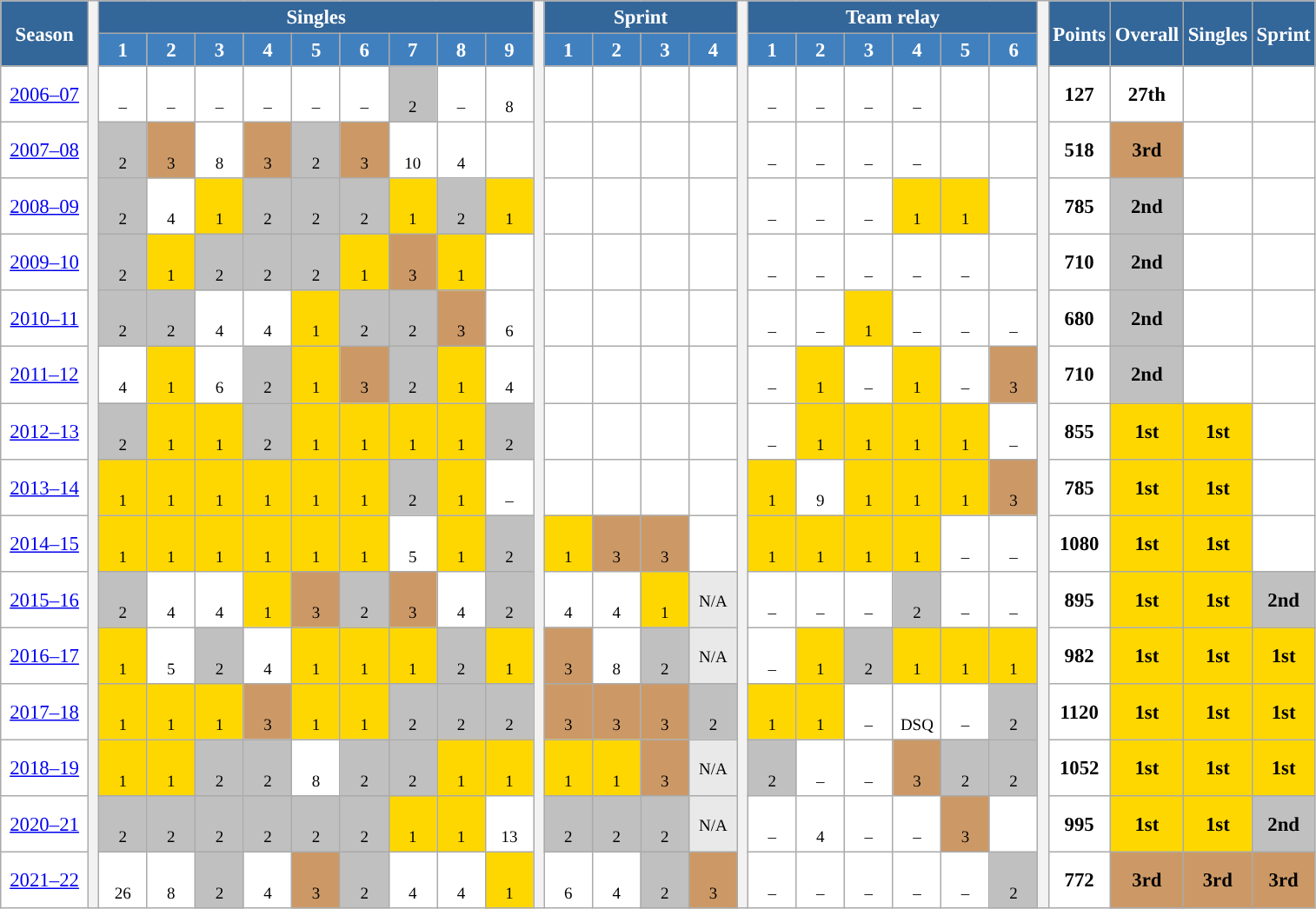<table class="wikitable" style="font-size:95%; text-align:center; border:grey solid 1px; border-collapse:collapse; background:#ffffff;">
<tr>
<th rowspan="2" style="background-color:#369; color:white; width:60px">Season</th>
<th rowspan="17" width="1px"></th>
<th colspan="9" style="background-color:#369; color:white;">Singles</th>
<th rowspan="17" width="1px"></th>
<th colspan="4" style="background-color:#369; color:white;">Sprint</th>
<th rowspan="17" width="1px"></th>
<th colspan="6" style="background-color:#369; color:white;">Team relay</th>
<th rowspan="17" width="1px"></th>
<th rowspan="2" style="background-color:#369; color:white; width:40px">Points</th>
<th rowspan="2" style="background-color:#369; color:white; width:40px">Overall</th>
<th rowspan="2" style="background-color:#369; color:white; width:40px">Singles</th>
<th rowspan="2" style="background-color:#369; color:white; width:40px">Sprint</th>
</tr>
<tr>
<th style="background-color:#4180be; color:white; width:30px">1</th>
<th style="background-color:#4180be; color:white; width:30px">2</th>
<th style="background-color:#4180be; color:white; width:30px">3</th>
<th style="background-color:#4180be; color:white; width:30px">4</th>
<th style="background-color:#4180be; color:white; width:30px">5</th>
<th style="background-color:#4180be; color:white; width:30px">6</th>
<th style="background-color:#4180be; color:white; width:30px">7</th>
<th style="background-color:#4180be; color:white; width:30px">8</th>
<th style="background-color:#4180be; color:white; width:30px">9</th>
<th style="background-color:#4180be; color:white; width:30px">1</th>
<th style="background-color:#4180be; color:white; width:30px">2</th>
<th style="background-color:#4180be; color:white; width:30px">3</th>
<th style="background-color:#4180be; color:white; width:30px">4</th>
<th style="background-color:#4180be; color:white; width:30px">1</th>
<th style="background-color:#4180be; color:white; width:30px">2</th>
<th style="background-color:#4180be; color:white; width:30px">3</th>
<th style="background-color:#4180be; color:white; width:30px">4</th>
<th style="background-color:#4180be; color:white; width:30px">5</th>
<th style="background-color:#4180be; color:white; width:30px">6</th>
</tr>
<tr>
<td><a href='#'>2006–07</a></td>
<td><br><small>–</small></td>
<td><br><small>–</small></td>
<td><br><small>–</small></td>
<td><br><small>–</small></td>
<td><br><small>–</small></td>
<td><br><small>–</small></td>
<td style="background:silver;"><br><small>2</small></td>
<td><br><small>–</small></td>
<td><br><small>8</small></td>
<td></td>
<td></td>
<td></td>
<td></td>
<td><br><small>–</small></td>
<td><br><small>–</small></td>
<td><br><small>–</small></td>
<td><br><small>–</small></td>
<td></td>
<td></td>
<td><strong>127</strong></td>
<td><strong>27th</strong></td>
<td></td>
<td></td>
</tr>
<tr>
<td><a href='#'>2007–08</a></td>
<td style="background:silver;"><br><small>2</small></td>
<td style="background:#cc9966;"><br><small>3</small></td>
<td><br><small>8</small></td>
<td style="background:#cc9966;"><br><small>3</small></td>
<td style="background:silver;"><br><small>2</small></td>
<td style="background:#cc9966;"><br><small>3</small></td>
<td><br><small>10</small></td>
<td><br><small>4</small></td>
<td></td>
<td></td>
<td></td>
<td></td>
<td></td>
<td><br><small>–</small></td>
<td><br><small>–</small></td>
<td><br><small>–</small></td>
<td><br><small>–</small></td>
<td></td>
<td></td>
<td><strong>518</strong></td>
<td style="background:#cc9966;"><strong>3rd</strong></td>
<td></td>
<td></td>
</tr>
<tr>
<td><a href='#'>2008–09</a></td>
<td style="background:silver;"><br><small>2</small></td>
<td><br><small>4</small></td>
<td style="background:gold;"><br><small>1</small></td>
<td style="background:silver;"><br><small>2</small></td>
<td style="background:silver;"><br><small>2</small></td>
<td style="background:silver;"><br><small>2</small></td>
<td style="background:gold;"><br><small>1</small></td>
<td style="background:silver;"><br><small>2</small></td>
<td style="background:gold;"><br><small>1</small></td>
<td></td>
<td></td>
<td></td>
<td></td>
<td><br><small>–</small></td>
<td><br><small>–</small></td>
<td><br><small>–</small></td>
<td style="background:gold;"><br><small>1</small></td>
<td style="background:gold;"><br><small>1</small></td>
<td></td>
<td><strong>785</strong></td>
<td style="background:silver;"><strong>2nd</strong></td>
<td></td>
<td></td>
</tr>
<tr>
<td><a href='#'>2009–10</a></td>
<td style="background:silver;"><br><small>2</small></td>
<td style="background:gold;"><br><small>1</small></td>
<td style="background:silver;"><br><small>2</small></td>
<td style="background:silver;"><br><small>2</small></td>
<td style="background:silver;"><br><small>2</small></td>
<td style="background:gold;"><br><small>1</small></td>
<td style="background:#cc9966;"><br><small>3</small></td>
<td style="background:gold;"><br><small>1</small></td>
<td></td>
<td></td>
<td></td>
<td></td>
<td></td>
<td><br><small>–</small></td>
<td><br><small>–</small></td>
<td><br><small>–</small></td>
<td><br><small>–</small></td>
<td><br><small>–</small></td>
<td></td>
<td><strong>710</strong></td>
<td style="background:silver;"><strong>2nd</strong></td>
<td></td>
<td></td>
</tr>
<tr>
<td><a href='#'>2010–11</a></td>
<td style="background:silver;"><br><small>2</small></td>
<td style="background:silver;"><br><small>2</small></td>
<td><br><small>4</small></td>
<td><br><small>4</small></td>
<td style="background:gold;"><br><small>1</small></td>
<td style="background:silver;"><br><small>2</small></td>
<td style="background:silver;"><br><small>2</small></td>
<td style="background:#cc9966;"><br><small>3</small></td>
<td><br><small>6</small></td>
<td></td>
<td></td>
<td></td>
<td></td>
<td><br><small>–</small></td>
<td><br><small>–</small></td>
<td style="background:gold;"><br><small>1</small></td>
<td><br><small>–</small></td>
<td><br><small>–</small></td>
<td><br><small>–</small></td>
<td><strong>680</strong></td>
<td style="background:silver;"><strong>2nd</strong></td>
<td></td>
<td></td>
</tr>
<tr>
<td><a href='#'>2011–12</a></td>
<td><br><small>4</small></td>
<td style="background:gold;"><br><small>1</small></td>
<td><br><small>6</small></td>
<td style="background:silver;"><br><small>2</small></td>
<td style="background:gold;"><br><small>1</small></td>
<td style="background:#cc9966;"><br><small>3</small></td>
<td style="background:silver;"><br><small>2</small></td>
<td style="background:gold;"><br><small>1</small></td>
<td><br><small>4</small></td>
<td></td>
<td></td>
<td></td>
<td></td>
<td><br><small>–</small></td>
<td style="background:gold;"><br><small>1</small></td>
<td><br><small>–</small></td>
<td style="background:gold;"><br><small>1</small></td>
<td><br><small>–</small></td>
<td style="background:#CC9966;"><br><small>3</small></td>
<td><strong>710</strong></td>
<td style="background:silver;"><strong>2nd</strong></td>
<td></td>
<td></td>
</tr>
<tr>
<td><a href='#'>2012–13</a></td>
<td style="background:silver;"><br><small>2</small></td>
<td style="background:gold;"><br><small>1</small></td>
<td style="background:gold;"><br><small>1</small></td>
<td style="background:silver;"><br><small>2</small></td>
<td style="background:gold;"><br><small>1</small></td>
<td style="background:gold;"><br><small>1</small></td>
<td style="background:gold;"><br><small>1</small></td>
<td style="background:gold;"><br><small>1</small></td>
<td style="background:silver;"><br><small>2</small></td>
<td></td>
<td></td>
<td></td>
<td></td>
<td><br><small>–</small></td>
<td style="background:gold;"><br><small>1</small></td>
<td style="background:gold;"><br><small>1</small></td>
<td style="background:gold;"><br><small>1</small></td>
<td style="background:gold;"><br><small>1</small></td>
<td><br><small>–</small></td>
<td><strong>855</strong></td>
<td style="background:gold;"><strong>1st</strong></td>
<td style="background:gold;"><strong>1st</strong></td>
<td></td>
</tr>
<tr>
<td><a href='#'>2013–14</a></td>
<td style="background:gold;"><br><small>1</small></td>
<td style="background:gold;"><br><small>1</small></td>
<td style="background:gold;"><br><small>1</small></td>
<td style="background:gold;"><br><small>1</small></td>
<td style="background:gold;"><br><small>1</small></td>
<td style="background:gold;"><br><small>1</small></td>
<td style="background:silver;"><br><small>2</small></td>
<td style="background:gold;"><br><small>1</small></td>
<td><br><small>–</small></td>
<td></td>
<td></td>
<td></td>
<td></td>
<td style="background:gold;"><br><small>1</small></td>
<td><br><small>9</small></td>
<td style="background:gold;"><br><small>1</small></td>
<td style="background:gold;"><br><small>1</small></td>
<td style="background:gold;"><br><small>1</small></td>
<td style="background:#cc9966;"><br><small>3</small></td>
<td><strong>785</strong></td>
<td style="background:gold;"><strong>1st</strong></td>
<td style="background:gold;"><strong>1st</strong></td>
<td></td>
</tr>
<tr>
<td><a href='#'>2014–15</a></td>
<td style="background:gold;"><br><small>1</small></td>
<td style="background:gold;"><br><small>1</small></td>
<td style="background:gold;"><br><small>1</small></td>
<td style="background:gold;"><br><small>1</small></td>
<td style="background:gold;"><br><small>1</small></td>
<td style="background:gold;"><br><small>1</small></td>
<td><br><small>5</small></td>
<td style="background:gold;"><br><small>1</small></td>
<td style="background:silver;"><br><small>2</small></td>
<td style="background:gold;"><br><small>1</small></td>
<td style="background:#cc9966;"><br><small>3</small></td>
<td style="background:#cc9966;"><br><small>3</small></td>
<td></td>
<td style="background:gold;"><br><small>1</small></td>
<td style="background:gold;"><br><small>1</small></td>
<td style="background:gold;"><br><small>1</small></td>
<td style="background:gold;"><br><small>1</small></td>
<td><br><small>–</small></td>
<td><br><small>–</small></td>
<td><strong>1080</strong></td>
<td style="background:gold;"><strong>1st</strong></td>
<td style="background:gold;"><strong>1st</strong></td>
<td></td>
</tr>
<tr>
<td><a href='#'>2015–16</a></td>
<td style="background:silver;"><br><small>2</small></td>
<td><br><small>4</small></td>
<td><br><small>4</small></td>
<td style="background:gold;"><br><small>1</small></td>
<td style="background:#cc9966;"><br><small>3</small></td>
<td style="background:silver;"><br><small>2</small></td>
<td style="background:#cc9966;"><br><small>3</small></td>
<td><br><small>4</small></td>
<td style="background:silver;"><br><small>2</small></td>
<td><br><small>4</small></td>
<td><br><small>4</small></td>
<td style="background:gold;"><br><small>1</small></td>
<td bgcolor=#E9E9E9><small>N/A</small></td>
<td><br><small>–</small></td>
<td><br><small>–</small></td>
<td><br><small>–</small></td>
<td style="background:silver;"><br><small>2</small></td>
<td><br><small>–</small></td>
<td><br><small>–</small></td>
<td><strong>895</strong></td>
<td style="background:gold;"><strong>1st</strong></td>
<td style="background:gold;"><strong>1st</strong></td>
<td style="background:silver;"><strong>2nd</strong></td>
</tr>
<tr>
<td><a href='#'>2016–17</a></td>
<td style="background:gold;"><br><small>1</small></td>
<td><br><small>5</small></td>
<td style="background:silver;"><br><small>2</small></td>
<td><br><small>4</small></td>
<td style="background:gold;"><br><small>1</small></td>
<td style="background:gold;"><br><small>1</small></td>
<td style="background:gold;"><br><small>1</small></td>
<td style="background:silver;"><br><small>2</small></td>
<td style="background:gold;"><br><small>1</small></td>
<td style="background:#cc9966;"><br><small>3</small></td>
<td><br><small>8</small></td>
<td style="background:silver;"><br><small>2</small></td>
<td bgcolor=#E9E9E9><small>N/A</small></td>
<td><br><small>–</small></td>
<td style="background:gold;"><br><small>1</small></td>
<td style="background:silver;"><br><small>2</small></td>
<td style="background:gold;"><br><small>1</small></td>
<td style="background:gold;"><br><small>1</small></td>
<td style="background:gold;"><br><small>1</small></td>
<td><strong>982</strong></td>
<td style="background:gold;"><strong>1st</strong></td>
<td style="background:gold;"><strong>1st</strong></td>
<td style="background:gold;"><strong>1st</strong></td>
</tr>
<tr>
<td><a href='#'>2017–18</a></td>
<td style="background:gold;"><br><small>1</small></td>
<td style="background:gold;"><br><small>1</small></td>
<td style="background:gold;"><br><small>1</small></td>
<td style="background:#cc9966;"><br><small>3</small></td>
<td style="background:gold;"><br><small>1</small></td>
<td style="background:gold;"><br><small>1</small></td>
<td style="background:silver;"><br><small>2</small></td>
<td style="background:silver;"><br><small>2</small></td>
<td style="background:silver;"><br><small>2</small></td>
<td style="background:#cc9966;"><br><small>3</small></td>
<td style="background:#cc9966;"><br><small>3</small></td>
<td style="background:#cc9966;"><br><small>3</small></td>
<td style="background:silver;"><br><small>2</small></td>
<td style="background:gold;"><br><small>1</small></td>
<td style="background:gold;"><br><small>1</small></td>
<td><br><small>–</small></td>
<td><br><small>DSQ</small></td>
<td><br><small>–</small></td>
<td style="background:silver"><br><small>2</small></td>
<td><strong>1120</strong></td>
<td style="background:gold;"><strong>1st</strong></td>
<td style="background:gold;"><strong>1st</strong></td>
<td style="background:gold;"><strong>1st</strong></td>
</tr>
<tr>
<td><a href='#'>2018–19</a></td>
<td style="background:gold;"><br><small>1</small></td>
<td style="background:gold;"><br><small>1</small></td>
<td style="background:silver;"><br><small>2</small></td>
<td style="background:silver;"><br><small>2</small></td>
<td><br><small>8</small></td>
<td style="background:silver;"><br><small>2</small></td>
<td style="background:silver;"><br><small>2</small></td>
<td style="background:gold;"><br><small>1</small></td>
<td style="background:gold;"><br><small>1</small></td>
<td style="background:gold;"><br><small>1</small></td>
<td style="background:gold;"><br><small>1</small></td>
<td style="background:#cc9966;"><br><small>3</small></td>
<td bgcolor=#E9E9E9><small>N/A</small></td>
<td style="background:silver;"><br><small>2</small></td>
<td><br><small>–</small></td>
<td><br><small>–</small></td>
<td style="background:#cc9966;"><br><small>3</small></td>
<td style="background:silver;"><br><small>2</small></td>
<td style="background:silver;"><br><small>2</small></td>
<td><strong>1052</strong></td>
<td style="background:gold;"><strong>1st</strong></td>
<td style="background:gold;"><strong>1st</strong></td>
<td style="background:gold;"><strong>1st</strong></td>
</tr>
<tr>
<td><a href='#'>2020–21</a></td>
<td style="background:silver;"><br><small>2</small></td>
<td style="background:silver;"><br><small>2</small></td>
<td style="background:silver;"><br><small>2</small></td>
<td style="background:silver;"><br><small>2</small></td>
<td style="background:silver;"><br><small>2</small></td>
<td style="background:silver;"><br><small>2</small></td>
<td style="background:gold;"><br><small>1</small></td>
<td style="background:gold;"><br><small>1</small></td>
<td><br><small>13</small></td>
<td style="background:silver;"><br><small>2</small></td>
<td style="background:silver;"><br><small>2</small></td>
<td style="background:silver;"><br><small>2</small></td>
<td bgcolor=#E9E9E9><small>N/A</small></td>
<td><br><small>–</small></td>
<td><br><small>4</small></td>
<td><br><small>–</small></td>
<td><br><small>–</small></td>
<td style="background:#cc9966;"><br><small>3</small></td>
<td><br><small></small></td>
<td><strong>995</strong></td>
<td style="background:gold;"><strong>1st</strong></td>
<td style="background:gold;"><strong>1st</strong></td>
<td style="background:silver;"><strong>2nd</strong></td>
</tr>
<tr>
<td><a href='#'>2021–22</a></td>
<td><br><small>26</small></td>
<td><br><small>8</small></td>
<td style="background:silver;"><br><small>2</small></td>
<td><br><small>4</small></td>
<td style="background:#cc9966;"><br><small>3</small></td>
<td style="background:silver;"><br><small>2</small></td>
<td><br><small>4</small></td>
<td><br><small>4</small></td>
<td style="background:gold;"><br><small>1</small></td>
<td><br><small>6</small></td>
<td><br><small>4</small></td>
<td style="background:silver;"><br><small>2</small></td>
<td style="background:#cc9966;"><br><small>3</small></td>
<td><br><small>–</small></td>
<td><br><small>–</small></td>
<td><br><small>–</small></td>
<td><br><small>–</small></td>
<td><br><small>–</small></td>
<td style="background:silver;"><br><small>2</small></td>
<td><strong>772</strong></td>
<td style="background:#cc9966;"><strong>3rd</strong></td>
<td style="background:#cc9966;"><strong>3rd</strong></td>
<td style="background:#cc9966;"><strong>3rd</strong></td>
</tr>
</table>
